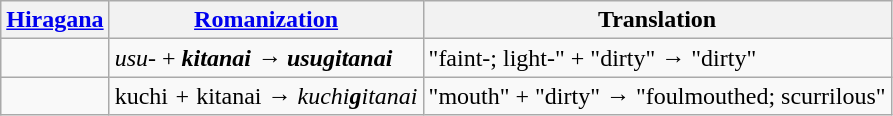<table class="wikitable">
<tr>
<th><a href='#'>Hiragana</a></th>
<th><a href='#'>Romanization</a></th>
<th>Translation</th>
</tr>
<tr>
<td></td>
<td><em>usu-</em> + <strong><em>k<strong>itanai<em> → </em>usu</strong>g<strong>itanai<em></td>
<td>"faint-; light-" + "dirty" → "dirty"</td>
</tr>
<tr>
<td></td>
<td></em>kuchi<em> + </em></strong>k</strong>itanai</em> → <em>kuchi<strong>g</strong>itanai</em></td>
<td>"mouth" + "dirty" → "foulmouthed; scurrilous"</td>
</tr>
</table>
